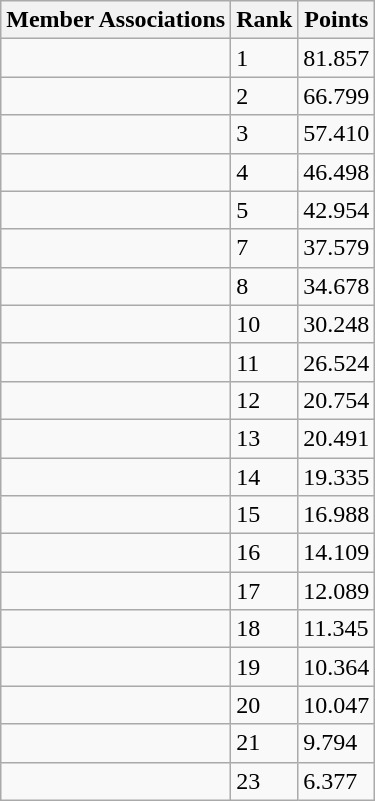<table class="wikitable">
<tr>
<th min-width=265>Member Associations</th>
<th width=15>Rank</th>
<th width=15>Points</th>
</tr>
<tr>
<td></td>
<td>1</td>
<td>81.857</td>
</tr>
<tr>
<td></td>
<td>2</td>
<td>66.799</td>
</tr>
<tr>
<td></td>
<td>3</td>
<td>57.410</td>
</tr>
<tr>
<td></td>
<td>4</td>
<td>46.498</td>
</tr>
<tr>
<td></td>
<td>5</td>
<td>42.954</td>
</tr>
<tr>
<td></td>
<td>7</td>
<td>37.579</td>
</tr>
<tr>
<td></td>
<td>8</td>
<td>34.678</td>
</tr>
<tr>
<td></td>
<td>10</td>
<td>30.248</td>
</tr>
<tr>
<td></td>
<td>11</td>
<td>26.524</td>
</tr>
<tr>
<td></td>
<td>12</td>
<td>20.754</td>
</tr>
<tr>
<td></td>
<td>13</td>
<td>20.491</td>
</tr>
<tr>
<td></td>
<td>14</td>
<td>19.335</td>
</tr>
<tr>
<td></td>
<td>15</td>
<td>16.988</td>
</tr>
<tr>
<td></td>
<td>16</td>
<td>14.109</td>
</tr>
<tr>
<td></td>
<td>17</td>
<td>12.089</td>
</tr>
<tr>
<td></td>
<td>18</td>
<td>11.345</td>
</tr>
<tr>
<td></td>
<td>19</td>
<td>10.364</td>
</tr>
<tr>
<td></td>
<td>20</td>
<td>10.047</td>
</tr>
<tr>
<td></td>
<td>21</td>
<td>9.794</td>
</tr>
<tr>
<td></td>
<td>23</td>
<td>6.377</td>
</tr>
</table>
